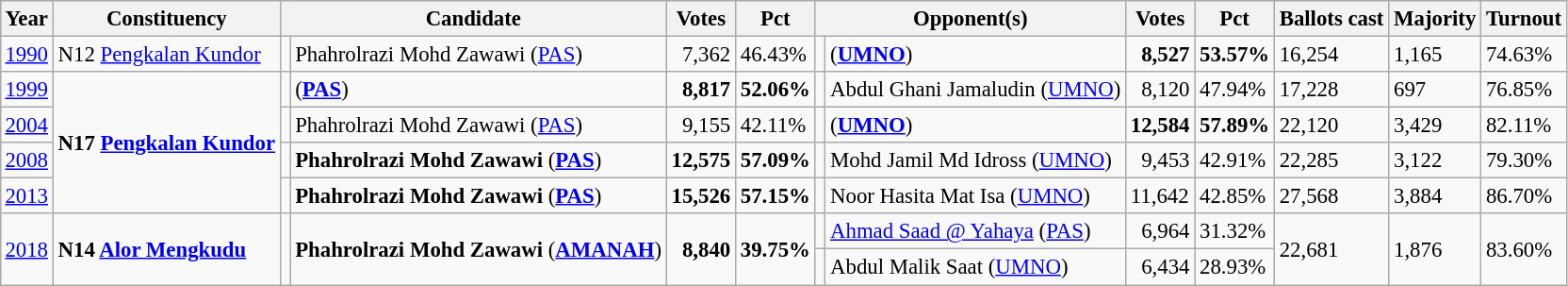<table class="wikitable" style="margin:0.5em ; font-size:95%">
<tr>
<th>Year</th>
<th>Constituency</th>
<th colspan=2>Candidate</th>
<th>Votes</th>
<th>Pct</th>
<th colspan=2>Opponent(s)</th>
<th>Votes</th>
<th>Pct</th>
<th>Ballots cast</th>
<th>Majority</th>
<th>Turnout</th>
</tr>
<tr>
<td><a href='#'>1990</a></td>
<td>N12 <a href='#'>Pengkalan Kundor</a></td>
<td></td>
<td>Phahrolrazi Mohd Zawawi (<a href='#'>PAS</a>)</td>
<td align=right>7,362</td>
<td>46.43%</td>
<td></td>
<td> (<a href='#'><strong>UMNO</strong></a>)</td>
<td align=right><strong>8,527</strong></td>
<td><strong>53.57%</strong></td>
<td>16,254</td>
<td>1,165</td>
<td>74.63%</td>
</tr>
<tr>
<td><a href='#'>1999</a></td>
<td rowspan="4"><strong>N17 <a href='#'>Pengkalan Kundor</a></strong></td>
<td></td>
<td> (<a href='#'><strong>PAS</strong></a>)</td>
<td align=right><strong>8,817</strong></td>
<td><strong>52.06%</strong></td>
<td></td>
<td>Abdul Ghani Jamaludin (<a href='#'>UMNO</a>)</td>
<td align=right>8,120</td>
<td>47.94%</td>
<td>17,228</td>
<td>697</td>
<td>76.85%</td>
</tr>
<tr>
<td><a href='#'>2004</a></td>
<td></td>
<td>Phahrolrazi Mohd Zawawi (<a href='#'>PAS</a>)</td>
<td align=right>9,155</td>
<td>42.11%</td>
<td></td>
<td> (<a href='#'><strong>UMNO</strong></a>)</td>
<td align=right><strong>12,584</strong></td>
<td><strong>57.89%</strong></td>
<td>22,120</td>
<td>3,429</td>
<td>82.11%</td>
</tr>
<tr>
<td><a href='#'>2008</a></td>
<td></td>
<td><strong>Phahrolrazi Mohd Zawawi</strong> (<a href='#'><strong>PAS</strong></a>)</td>
<td align="right"><strong>12,575</strong></td>
<td><strong>57.09%</strong></td>
<td></td>
<td>Mohd Jamil Md Idross (<a href='#'>UMNO</a>)</td>
<td align="right">9,453</td>
<td>42.91%</td>
<td>22,285</td>
<td>3,122</td>
<td>79.30%</td>
</tr>
<tr>
<td><a href='#'>2013</a></td>
<td></td>
<td><strong>Phahrolrazi Mohd Zawawi</strong> (<a href='#'><strong>PAS</strong></a>)</td>
<td align=right><strong>15,526</strong></td>
<td><strong>57.15%</strong></td>
<td></td>
<td>Noor Hasita Mat Isa (<a href='#'>UMNO</a>)</td>
<td>11,642</td>
<td>42.85%</td>
<td>27,568</td>
<td>3,884</td>
<td>86.70%</td>
</tr>
<tr>
<td rowspan="2"><a href='#'>2018</a></td>
<td rowspan="2"><strong>N14 <a href='#'>Alor Mengkudu</a></strong></td>
<td rowspan="2" ></td>
<td rowspan="2"><strong>Phahrolrazi Mohd Zawawi</strong> (<a href='#'><strong>AMANAH</strong></a>)</td>
<td rowspan="2" align="right"><strong>8,840</strong></td>
<td rowspan="2"><strong>39.75%</strong></td>
<td></td>
<td><a href='#'>Ahmad Saad @ Yahaya</a> (<a href='#'>PAS</a>)</td>
<td align="right">6,964</td>
<td>31.32%</td>
<td rowspan="2">22,681</td>
<td rowspan="2">1,876</td>
<td rowspan="2">83.60%</td>
</tr>
<tr>
<td></td>
<td>Abdul Malik Saat (<a href='#'>UMNO</a>)</td>
<td align="right">6,434</td>
<td>28.93%</td>
</tr>
</table>
